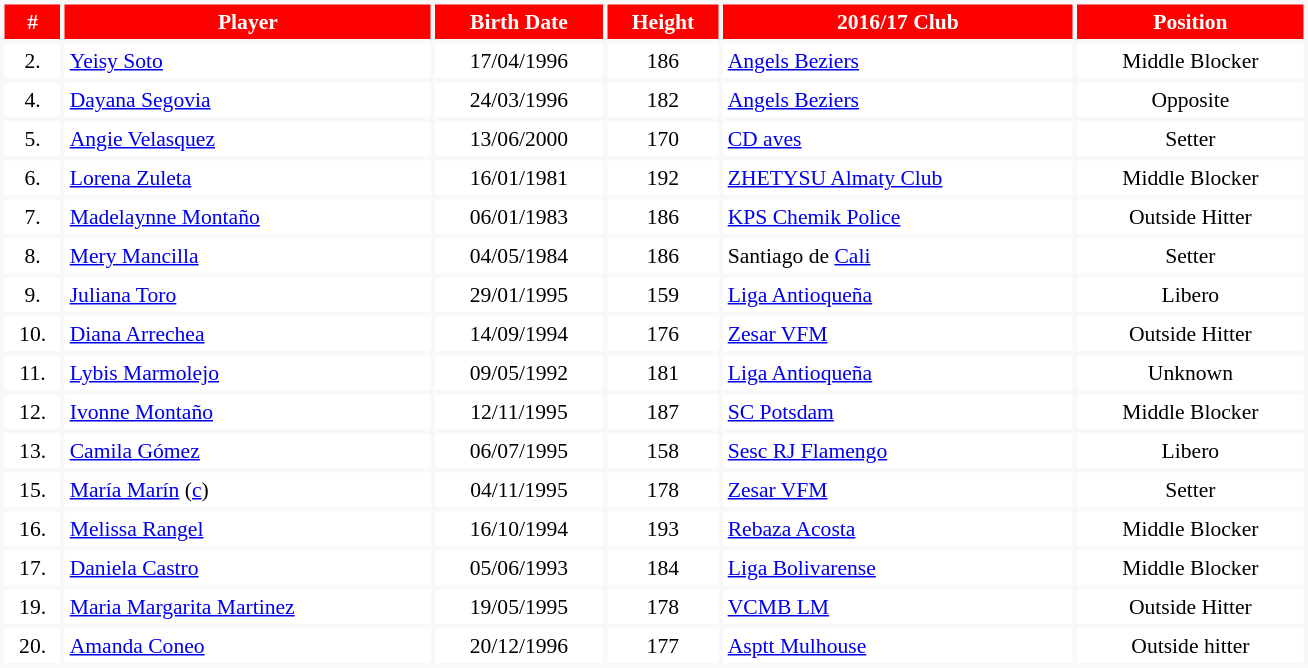<table cellpadding="3" cellspacing="3" class="toccolours" style="background:#f8f8f8; font-size:90%; align=left" width="69%">
<tr align="center" bgcolor=red style="color: white; font-size:100%;">
<th>#</th>
<th>Player</th>
<th>Birth Date</th>
<th>Height</th>
<th>2016/17 Club</th>
<th>Position</th>
</tr>
<tr style="background:#FFFFFF">
<td align="center">2.</td>
<td><a href='#'>Yeisy Soto</a></td>
<td align="center">17/04/1996</td>
<td align="center">186</td>
<td> <a href='#'>Angels Beziers</a></td>
<td align="center">Middle Blocker</td>
</tr>
<tr style="background:#FFFFFF">
<td align="center">4.</td>
<td><a href='#'>Dayana Segovia</a></td>
<td align="center">24/03/1996</td>
<td align="center">182</td>
<td> <a href='#'>Angels Beziers</a></td>
<td align="center">Opposite</td>
</tr>
<tr style="background:#FFFFFF">
<td align="center">5.</td>
<td><a href='#'>Angie Velasquez</a></td>
<td align="center">13/06/2000</td>
<td align="center">170</td>
<td> <a href='#'>CD aves</a></td>
<td align="center">Setter</td>
</tr>
<tr style="background:#FFFFFF">
<td align="center">6.</td>
<td><a href='#'>Lorena Zuleta</a></td>
<td align="center">16/01/1981</td>
<td align="center">192</td>
<td> <a href='#'>ZHETYSU Almaty Club</a></td>
<td align="center">Middle Blocker</td>
</tr>
<tr style="background:#FFFFFF">
<td align="center">7.</td>
<td><a href='#'>Madelaynne Montaño</a></td>
<td align="center">06/01/1983</td>
<td align="center">186</td>
<td> <a href='#'>KPS Chemik Police</a></td>
<td align="center">Outside Hitter</td>
</tr>
<tr style="background:#FFFFFF">
<td align="center">8.</td>
<td><a href='#'>Mery Mancilla</a></td>
<td align="center">04/05/1984</td>
<td align="center">186</td>
<td> Santiago de <a href='#'>Cali</a></td>
<td align="center">Setter</td>
</tr>
<tr style="background:#FFFFFF">
<td align="center">9.</td>
<td><a href='#'>Juliana Toro</a></td>
<td align="center">29/01/1995</td>
<td align="center">159</td>
<td> <a href='#'>Liga Antioqueña</a></td>
<td align="center">Libero</td>
</tr>
<tr style="background:#FFFFFF">
<td align="center">10.</td>
<td><a href='#'>Diana Arrechea</a></td>
<td align="center">14/09/1994</td>
<td align="center">176</td>
<td> <a href='#'>Zesar VFM</a></td>
<td align="center">Outside Hitter</td>
</tr>
<tr style="background:#FFFFFF">
<td align="center">11.</td>
<td><a href='#'>Lybis Marmolejo</a></td>
<td align="center">09/05/1992</td>
<td align="center">181</td>
<td> <a href='#'>Liga Antioqueña</a></td>
<td align="center">Unknown</td>
</tr>
<tr style="background:#FFFFFF">
<td align="center">12.</td>
<td><a href='#'>Ivonne Montaño</a></td>
<td align="center">12/11/1995</td>
<td align="center">187</td>
<td> <a href='#'>SC Potsdam</a></td>
<td align="center">Middle Blocker</td>
</tr>
<tr style="background:#FFFFFF">
<td align="center">13.</td>
<td><a href='#'>Camila Gómez</a></td>
<td align="center">06/07/1995</td>
<td align="center">158</td>
<td> <a href='#'>Sesc RJ Flamengo</a></td>
<td align="center">Libero</td>
</tr>
<tr style="background:#FFFFFF">
<td align="center">15.</td>
<td><a href='#'>María Marín</a> (<a href='#'>c</a>)</td>
<td align="center">04/11/1995</td>
<td align="center">178</td>
<td> <a href='#'>Zesar VFM</a></td>
<td align="center">Setter</td>
</tr>
<tr style="background:#FFFFFF">
<td align="center">16.</td>
<td><a href='#'>Melissa Rangel</a></td>
<td align="center">16/10/1994</td>
<td align="center">193</td>
<td> <a href='#'>Rebaza Acosta</a></td>
<td align="center">Middle Blocker</td>
</tr>
<tr style="background:#FFFFFF">
<td align="center">17.</td>
<td><a href='#'>Daniela Castro</a></td>
<td align="center">05/06/1993</td>
<td align="center">184</td>
<td> <a href='#'>Liga Bolivarense</a></td>
<td align="center">Middle Blocker</td>
</tr>
<tr style="background:#FFFFFF">
<td align="center">19.</td>
<td><a href='#'>Maria Margarita Martinez</a></td>
<td align="center">19/05/1995</td>
<td align="center">178</td>
<td> <a href='#'>VCMB LM</a></td>
<td align="center">Outside Hitter</td>
</tr>
<tr style="background:#FFFFFF">
<td align="center">20.</td>
<td><a href='#'>Amanda Coneo</a></td>
<td align="center">20/12/1996</td>
<td align="center">177</td>
<td> <a href='#'>Asptt Mulhouse </a></td>
<td align="center">Outside hitter</td>
</tr>
</table>
